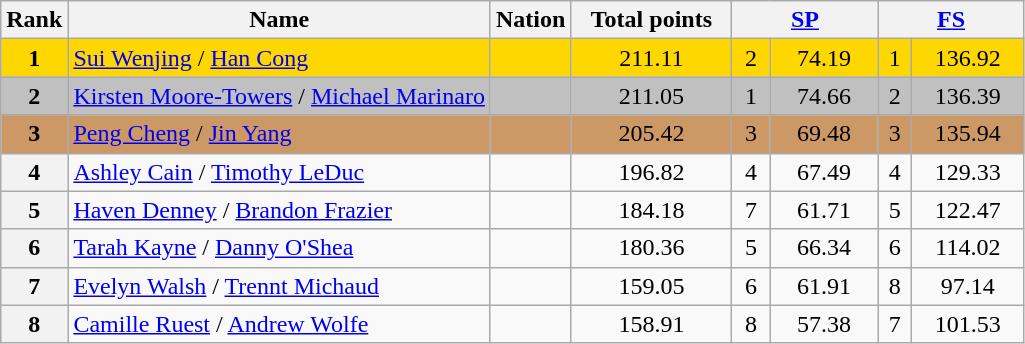<table class="wikitable sortable">
<tr>
<th>Rank</th>
<th>Name</th>
<th>Nation</th>
<th width="100px">Total points</th>
<th colspan="2" width="90px"><a href='#'>SP</a></th>
<th colspan="2" width="90px"><a href='#'>FS</a></th>
</tr>
<tr bgcolor="gold">
<td align="center" bgcolor="gold"><strong>1</strong></td>
<td><a href='#'>Sui Wenjing</a> / <a href='#'>Han Cong</a></td>
<td></td>
<td align=center>211.11</td>
<td align=center>2</td>
<td align=center>74.19</td>
<td align=center>1</td>
<td align=center>136.92</td>
</tr>
<tr bgcolor="silver">
<td align="center" bgcolor="silver"><strong>2</strong></td>
<td><a href='#'>Kirsten Moore-Towers</a> / <a href='#'>Michael Marinaro</a></td>
<td></td>
<td align="center">211.05</td>
<td align="center">1</td>
<td align="center">74.66</td>
<td align="center">2</td>
<td align="center">136.39</td>
</tr>
<tr bgcolor="#cc9966">
<td align="center" bgcolor="#cc9966"><strong>3</strong></td>
<td><a href='#'>Peng Cheng</a> / <a href='#'>Jin Yang</a></td>
<td></td>
<td align="center">205.42</td>
<td align="center">3</td>
<td align="center">69.48</td>
<td align="center">3</td>
<td align="center">135.94</td>
</tr>
<tr>
<th>4</th>
<td><a href='#'>Ashley Cain</a> / <a href='#'>Timothy LeDuc</a></td>
<td></td>
<td align="center">196.82</td>
<td align="center">4</td>
<td align="center">67.49</td>
<td align="center">4</td>
<td align="center">129.33</td>
</tr>
<tr>
<th>5</th>
<td><a href='#'>Haven Denney</a> / <a href='#'>Brandon Frazier</a></td>
<td></td>
<td align="center">184.18</td>
<td align="center">7</td>
<td align="center">61.71</td>
<td align="center">5</td>
<td align="center">122.47</td>
</tr>
<tr>
<th>6</th>
<td><a href='#'>Tarah Kayne</a> / <a href='#'>Danny O'Shea</a></td>
<td></td>
<td align="center">180.36</td>
<td align="center">5</td>
<td align="center">66.34</td>
<td align="center">6</td>
<td align="center">114.02</td>
</tr>
<tr>
<th>7</th>
<td><a href='#'>Evelyn Walsh</a> / <a href='#'>Trennt Michaud</a></td>
<td></td>
<td align="center">159.05</td>
<td align="center">6</td>
<td align="center">61.91</td>
<td align="center">8</td>
<td align="center">97.14</td>
</tr>
<tr>
<th>8</th>
<td><a href='#'>Camille Ruest</a> / <a href='#'>Andrew Wolfe</a></td>
<td></td>
<td align="center">158.91</td>
<td align="center">8</td>
<td align="center">57.38</td>
<td align="center">7</td>
<td align="center">101.53</td>
</tr>
</table>
